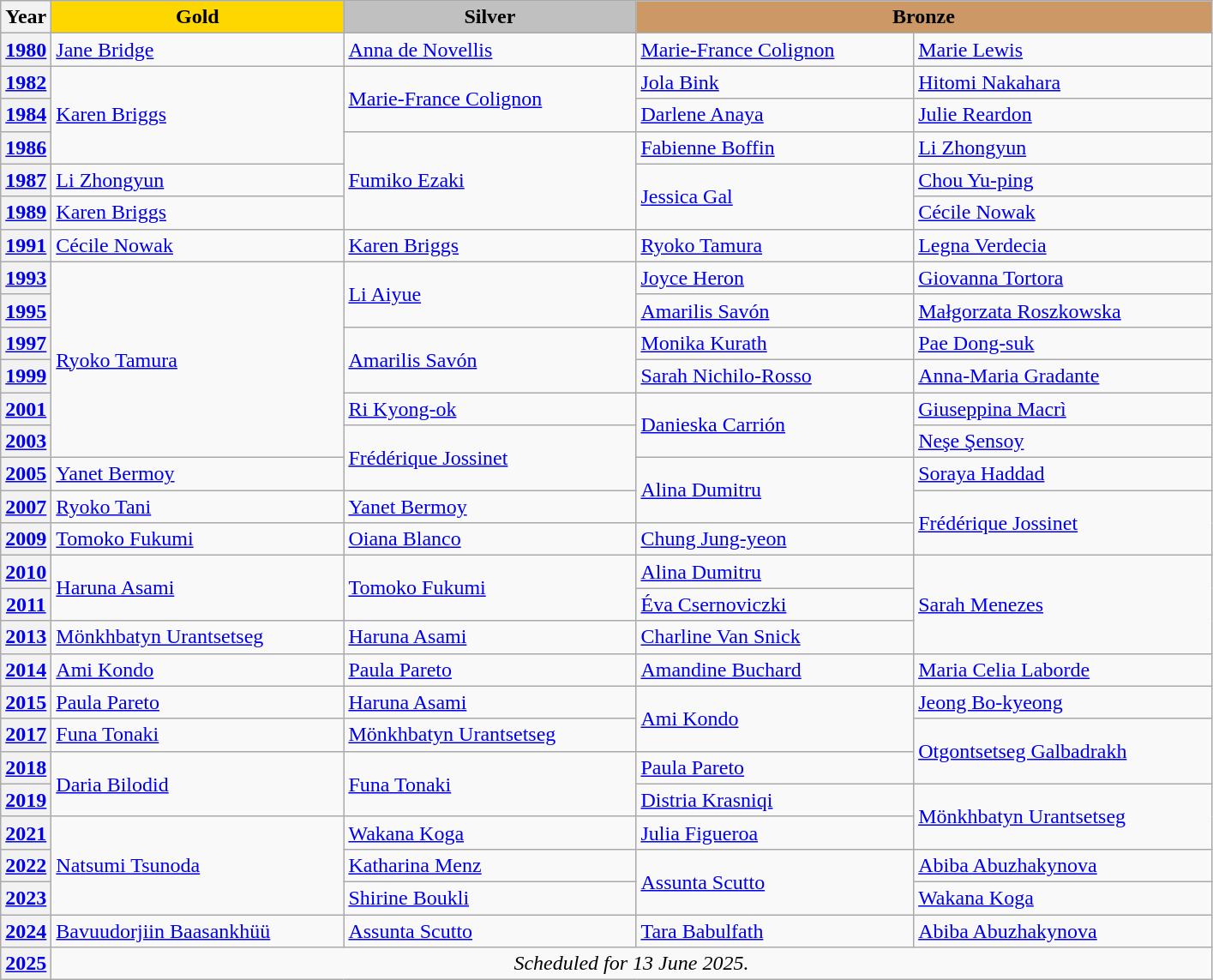<table class=wikitable>
<tr align=center>
<th>Year</th>
<td bgcolor=gold width=220><strong>Gold</strong></td>
<td bgcolor=silver width=220><strong>Silver</strong></td>
<td bgcolor=cc9966 colspan=2 width=440><strong>Bronze</strong></td>
</tr>
<tr>
<th> <a href='#'>1980</a></th>
<td> <a href='#'>Jane Bridge</a></td>
<td> <a href='#'>Anna de Novellis</a></td>
<td> <a href='#'>Marie-France Colignon</a></td>
<td> <a href='#'>Marie Lewis</a></td>
</tr>
<tr>
<th> <a href='#'>1982</a></th>
<td rowspan=3> <a href='#'>Karen Briggs</a></td>
<td rowspan=2> <a href='#'>Marie-France Colignon</a></td>
<td> <a href='#'>Jola Bink</a></td>
<td> <a href='#'>Hitomi Nakahara</a></td>
</tr>
<tr>
<th> <a href='#'>1984</a></th>
<td> <a href='#'>Darlene Anaya</a></td>
<td> <a href='#'>Julie Reardon</a></td>
</tr>
<tr>
<th> <a href='#'>1986</a></th>
<td rowspan=3> <a href='#'>Fumiko Ezaki</a></td>
<td> <a href='#'>Fabienne Boffin</a></td>
<td> <a href='#'>Li Zhongyun</a></td>
</tr>
<tr>
<th> <a href='#'>1987</a></th>
<td> <a href='#'>Li Zhongyun</a></td>
<td rowspan=2> <a href='#'>Jessica Gal</a></td>
<td> <a href='#'>Chou Yu-ping</a></td>
</tr>
<tr>
<th> <a href='#'>1989</a></th>
<td> <a href='#'>Karen Briggs</a></td>
<td> <a href='#'>Cécile Nowak</a></td>
</tr>
<tr>
<th> <a href='#'>1991</a></th>
<td> <a href='#'>Cécile Nowak</a></td>
<td> <a href='#'>Karen Briggs</a></td>
<td> <a href='#'>Ryoko Tamura</a></td>
<td> <a href='#'>Legna Verdecia</a></td>
</tr>
<tr>
<th> <a href='#'>1993</a></th>
<td rowspan=6> <a href='#'>Ryoko Tamura</a></td>
<td rowspan=2> <a href='#'>Li Aiyue</a></td>
<td> <a href='#'>Joyce Heron</a></td>
<td> <a href='#'>Giovanna Tortora</a></td>
</tr>
<tr>
<th> <a href='#'>1995</a></th>
<td> <a href='#'>Amarilis Savón</a></td>
<td> <a href='#'>Małgorzata Roszkowska</a></td>
</tr>
<tr>
<th> <a href='#'>1997</a></th>
<td rowspan=2> <a href='#'>Amarilis Savón</a></td>
<td> <a href='#'>Monika Kurath</a></td>
<td> <a href='#'>Pae Dong-suk</a></td>
</tr>
<tr>
<th> <a href='#'>1999</a></th>
<td> <a href='#'>Sarah Nichilo-Rosso</a></td>
<td> <a href='#'>Anna-Maria Gradante</a></td>
</tr>
<tr>
<th> <a href='#'>2001</a></th>
<td> <a href='#'>Ri Kyong-ok</a></td>
<td rowspan=2> <a href='#'>Danieska Carrión</a></td>
<td> <a href='#'>Giuseppina Macrì</a></td>
</tr>
<tr>
<th> <a href='#'>2003</a></th>
<td rowspan=2> <a href='#'>Frédérique Jossinet</a></td>
<td> <a href='#'>Neşe Şensoy</a></td>
</tr>
<tr>
<th> <a href='#'>2005</a></th>
<td> <a href='#'>Yanet Bermoy</a></td>
<td rowspan=2> <a href='#'>Alina Dumitru</a></td>
<td> <a href='#'>Soraya Haddad</a></td>
</tr>
<tr>
<th> <a href='#'>2007</a></th>
<td> <a href='#'>Ryoko Tani</a></td>
<td> <a href='#'>Yanet Bermoy</a></td>
<td rowspan=2> <a href='#'>Frédérique Jossinet</a></td>
</tr>
<tr>
<th> <a href='#'>2009</a></th>
<td> <a href='#'>Tomoko Fukumi</a></td>
<td> <a href='#'>Oiana Blanco</a></td>
<td> <a href='#'>Chung Jung-yeon</a></td>
</tr>
<tr>
<th> <a href='#'>2010</a></th>
<td rowspan=2> <a href='#'>Haruna Asami</a></td>
<td rowspan=2> <a href='#'>Tomoko Fukumi</a></td>
<td> <a href='#'>Alina Dumitru</a></td>
<td rowspan=3> <a href='#'>Sarah Menezes</a></td>
</tr>
<tr>
<th> <a href='#'>2011</a></th>
<td> <a href='#'>Éva Csernoviczki</a></td>
</tr>
<tr>
<th> <a href='#'>2013</a></th>
<td> <a href='#'>Mönkhbatyn Urantsetseg</a></td>
<td> <a href='#'>Haruna Asami</a></td>
<td> <a href='#'>Charline Van Snick</a></td>
</tr>
<tr>
<th> <a href='#'>2014</a></th>
<td> <a href='#'>Ami Kondo</a></td>
<td> <a href='#'>Paula Pareto</a></td>
<td> <a href='#'>Amandine Buchard</a></td>
<td> <a href='#'>Maria Celia Laborde</a></td>
</tr>
<tr>
<th> <a href='#'>2015</a></th>
<td> <a href='#'>Paula Pareto</a></td>
<td> <a href='#'>Haruna Asami</a></td>
<td rowspan=2> <a href='#'>Ami Kondo</a></td>
<td> <a href='#'>Jeong Bo-kyeong</a></td>
</tr>
<tr>
<th> <a href='#'>2017</a></th>
<td> <a href='#'>Funa Tonaki</a></td>
<td> <a href='#'>Mönkhbatyn Urantsetseg</a></td>
<td rowspan=2> <a href='#'>Otgontsetseg Galbadrakh</a></td>
</tr>
<tr>
<th> <a href='#'>2018</a></th>
<td rowspan=2> <a href='#'>Daria Bilodid</a></td>
<td rowspan=2> <a href='#'>Funa Tonaki</a></td>
<td> <a href='#'>Paula Pareto</a></td>
</tr>
<tr>
<th> <a href='#'>2019</a></th>
<td> <a href='#'>Distria Krasniqi</a></td>
<td rowspan=2> <a href='#'>Mönkhbatyn Urantsetseg</a></td>
</tr>
<tr>
<th> <a href='#'>2021</a></th>
<td rowspan=3> <a href='#'>Natsumi Tsunoda</a></td>
<td> <a href='#'>Wakana Koga</a></td>
<td> <a href='#'>Julia Figueroa</a></td>
</tr>
<tr>
<th> <a href='#'>2022</a></th>
<td> <a href='#'>Katharina Menz</a></td>
<td rowspan=2> <a href='#'>Assunta Scutto</a></td>
<td> <a href='#'>Abiba Abuzhakynova</a></td>
</tr>
<tr>
<th> <a href='#'>2023</a></th>
<td> <a href='#'>Shirine Boukli</a></td>
<td> <a href='#'>Wakana Koga</a></td>
</tr>
<tr>
<th> <a href='#'>2024</a></th>
<td> <a href='#'>Bavuudorjiin Baasankhüü</a></td>
<td> <a href='#'>Assunta Scutto</a></td>
<td> <a href='#'>Tara Babulfath</a></td>
<td> <a href='#'>Abiba Abuzhakynova</a></td>
</tr>
<tr>
<th> <a href='#'>2025</a></th>
<td colspan=4 align=center><em>Scheduled for 13 June 2025.</em></td>
</tr>
</table>
